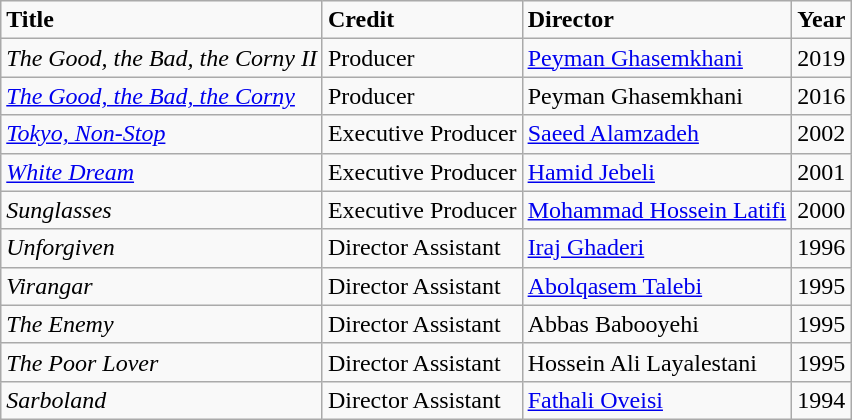<table class="wikitable">
<tr>
<td><strong>Title</strong></td>
<td><strong>Credit</strong></td>
<td><strong>Director</strong></td>
<td><strong>Year</strong></td>
</tr>
<tr>
<td><em>The Good, the Bad, the Corny II</em></td>
<td>Producer</td>
<td><a href='#'>Peyman Ghasemkhani</a></td>
<td>2019</td>
</tr>
<tr>
<td><em><a href='#'>The Good, the Bad, the Corny</a></em></td>
<td>Producer</td>
<td>Peyman Ghasemkhani</td>
<td>2016</td>
</tr>
<tr>
<td><em><a href='#'>Tokyo, Non-Stop</a></em></td>
<td>Executive Producer</td>
<td><a href='#'>Saeed Alamzadeh</a></td>
<td>2002</td>
</tr>
<tr>
<td><em><a href='#'>‌White Dream</a></em></td>
<td>Executive Producer</td>
<td><a href='#'>Hamid Jebeli</a></td>
<td>2001</td>
</tr>
<tr>
<td><em>Sunglasses</em></td>
<td>Executive Producer</td>
<td><a href='#'>Mohammad Hossein Latifi</a></td>
<td>2000</td>
</tr>
<tr>
<td><em>Unforgiven</em></td>
<td>Director Assistant</td>
<td><a href='#'>Iraj Ghaderi</a></td>
<td>1996</td>
</tr>
<tr>
<td><em>Virangar</em></td>
<td>Director Assistant</td>
<td><a href='#'>Abolqasem Talebi</a></td>
<td>1995</td>
</tr>
<tr>
<td><em>The Enemy</em></td>
<td>Director Assistant</td>
<td>Abbas Babooyehi</td>
<td>1995</td>
</tr>
<tr>
<td><em>The Poor Lover</em></td>
<td>Director Assistant</td>
<td>Hossein Ali Layalestani</td>
<td>1995</td>
</tr>
<tr>
<td><em>Sarboland</em></td>
<td>Director Assistant</td>
<td><a href='#'>Fathali Oveisi</a></td>
<td>1994</td>
</tr>
</table>
